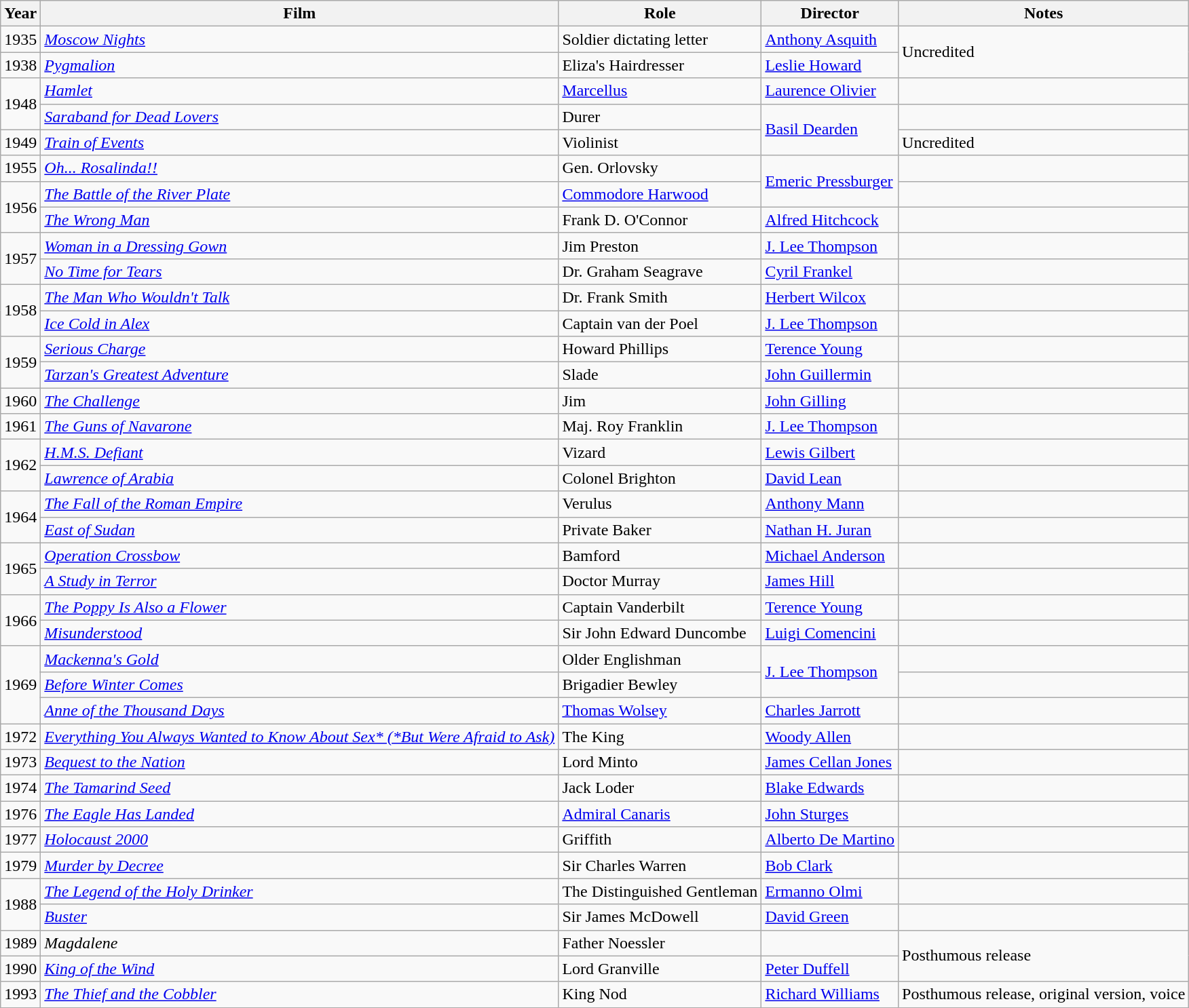<table class="wikitable sortable">
<tr>
<th>Year</th>
<th>Film</th>
<th>Role</th>
<th>Director</th>
<th class="unsortable">Notes</th>
</tr>
<tr>
<td>1935</td>
<td><em><a href='#'>Moscow Nights</a></em></td>
<td>Soldier dictating letter</td>
<td><a href='#'>Anthony Asquith</a></td>
<td rowspan="2">Uncredited</td>
</tr>
<tr>
<td>1938</td>
<td><em><a href='#'>Pygmalion</a></em></td>
<td>Eliza's Hairdresser</td>
<td><a href='#'>Leslie Howard</a></td>
</tr>
<tr>
<td rowspan="2">1948</td>
<td><em><a href='#'>Hamlet</a></em></td>
<td><a href='#'>Marcellus</a></td>
<td><a href='#'>Laurence Olivier</a></td>
<td></td>
</tr>
<tr>
<td><em><a href='#'>Saraband for Dead Lovers</a></em></td>
<td>Durer</td>
<td rowspan="2"><a href='#'>Basil Dearden</a></td>
<td></td>
</tr>
<tr>
<td>1949</td>
<td><em><a href='#'>Train of Events</a></em></td>
<td>Violinist</td>
<td>Uncredited</td>
</tr>
<tr>
<td>1955</td>
<td><em><a href='#'>Oh... Rosalinda!!</a></em></td>
<td>Gen. Orlovsky</td>
<td rowspan="2"><a href='#'>Emeric Pressburger</a></td>
<td></td>
</tr>
<tr>
<td rowspan="2">1956</td>
<td><em><a href='#'>The Battle of the River Plate</a></em></td>
<td><a href='#'>Commodore Harwood</a></td>
<td></td>
</tr>
<tr>
<td><em><a href='#'>The Wrong Man</a></em></td>
<td>Frank D. O'Connor</td>
<td><a href='#'>Alfred Hitchcock</a></td>
<td></td>
</tr>
<tr>
<td rowspan="2">1957</td>
<td><em><a href='#'>Woman in a Dressing Gown</a></em></td>
<td>Jim Preston</td>
<td><a href='#'>J. Lee Thompson</a></td>
<td></td>
</tr>
<tr>
<td><em><a href='#'>No Time for Tears</a></em></td>
<td>Dr. Graham Seagrave</td>
<td><a href='#'>Cyril Frankel</a></td>
<td></td>
</tr>
<tr>
<td rowspan="2">1958</td>
<td><em><a href='#'>The Man Who Wouldn't Talk</a></em></td>
<td>Dr. Frank Smith</td>
<td><a href='#'>Herbert Wilcox</a></td>
<td></td>
</tr>
<tr>
<td><em><a href='#'>Ice Cold in Alex</a></em></td>
<td>Captain van der Poel</td>
<td><a href='#'>J. Lee Thompson</a></td>
<td></td>
</tr>
<tr>
<td rowspan="2">1959</td>
<td><em><a href='#'>Serious Charge</a></em></td>
<td>Howard Phillips</td>
<td><a href='#'>Terence Young</a></td>
<td></td>
</tr>
<tr>
<td><em><a href='#'>Tarzan's Greatest Adventure</a></em></td>
<td>Slade</td>
<td><a href='#'>John Guillermin</a></td>
<td></td>
</tr>
<tr>
<td>1960</td>
<td><em><a href='#'>The Challenge</a></em></td>
<td>Jim</td>
<td><a href='#'>John Gilling</a></td>
<td></td>
</tr>
<tr>
<td>1961</td>
<td><em><a href='#'>The Guns of Navarone</a></em></td>
<td>Maj. Roy Franklin</td>
<td><a href='#'>J. Lee Thompson</a></td>
<td></td>
</tr>
<tr>
<td rowspan="2">1962</td>
<td><em><a href='#'>H.M.S. Defiant</a></em></td>
<td>Vizard</td>
<td><a href='#'>Lewis Gilbert</a></td>
<td></td>
</tr>
<tr>
<td><em><a href='#'>Lawrence of Arabia</a></em></td>
<td>Colonel Brighton</td>
<td><a href='#'>David Lean</a></td>
<td></td>
</tr>
<tr>
<td rowspan="2">1964</td>
<td><em><a href='#'>The Fall of the Roman Empire</a></em></td>
<td>Verulus</td>
<td><a href='#'>Anthony Mann</a></td>
<td></td>
</tr>
<tr>
<td><em><a href='#'>East of Sudan</a></em></td>
<td>Private Baker</td>
<td><a href='#'>Nathan H. Juran</a></td>
<td></td>
</tr>
<tr>
<td rowspan="2">1965</td>
<td><em><a href='#'>Operation Crossbow</a></em></td>
<td>Bamford</td>
<td><a href='#'>Michael Anderson</a></td>
<td></td>
</tr>
<tr>
<td><em><a href='#'>A Study in Terror</a></em></td>
<td>Doctor Murray</td>
<td><a href='#'>James Hill</a></td>
<td></td>
</tr>
<tr>
<td rowspan="2">1966</td>
<td><em><a href='#'>The Poppy Is Also a Flower</a></em></td>
<td>Captain Vanderbilt</td>
<td><a href='#'>Terence Young</a></td>
<td></td>
</tr>
<tr>
<td><em><a href='#'>Misunderstood</a></em></td>
<td>Sir John Edward Duncombe</td>
<td><a href='#'>Luigi Comencini</a></td>
<td></td>
</tr>
<tr>
<td rowspan="3">1969</td>
<td><em><a href='#'>Mackenna's Gold</a></em></td>
<td>Older Englishman</td>
<td rowspan="2"><a href='#'>J. Lee Thompson</a></td>
<td></td>
</tr>
<tr>
<td><em><a href='#'>Before Winter Comes</a></em></td>
<td>Brigadier Bewley</td>
<td></td>
</tr>
<tr>
<td><em><a href='#'>Anne of the Thousand Days</a></em></td>
<td><a href='#'>Thomas Wolsey</a></td>
<td><a href='#'>Charles Jarrott</a></td>
<td></td>
</tr>
<tr>
<td>1972</td>
<td><em><a href='#'>Everything You Always Wanted to Know About Sex* (*But Were Afraid to Ask)</a></em></td>
<td>The King</td>
<td><a href='#'>Woody Allen</a></td>
<td></td>
</tr>
<tr>
<td>1973</td>
<td><em><a href='#'>Bequest to the Nation</a></em></td>
<td>Lord Minto</td>
<td><a href='#'>James Cellan Jones</a></td>
<td></td>
</tr>
<tr>
<td>1974</td>
<td><em><a href='#'>The Tamarind Seed</a></em></td>
<td>Jack Loder</td>
<td><a href='#'>Blake Edwards</a></td>
<td></td>
</tr>
<tr>
<td>1976</td>
<td><em><a href='#'>The Eagle Has Landed</a></em></td>
<td><a href='#'>Admiral Canaris</a></td>
<td><a href='#'>John Sturges</a></td>
<td></td>
</tr>
<tr>
<td>1977</td>
<td><em><a href='#'>Holocaust 2000</a></em></td>
<td>Griffith</td>
<td><a href='#'>Alberto De Martino</a></td>
<td></td>
</tr>
<tr>
<td>1979</td>
<td><em><a href='#'>Murder by Decree</a></em></td>
<td>Sir Charles Warren</td>
<td><a href='#'>Bob Clark</a></td>
<td></td>
</tr>
<tr>
<td rowspan="2">1988</td>
<td><em><a href='#'>The Legend of the Holy Drinker</a></em></td>
<td>The Distinguished Gentleman</td>
<td><a href='#'>Ermanno Olmi</a></td>
<td></td>
</tr>
<tr>
<td><em><a href='#'>Buster</a></em></td>
<td>Sir James McDowell</td>
<td><a href='#'>David Green</a></td>
<td></td>
</tr>
<tr>
<td>1989</td>
<td><em>Magdalene</em></td>
<td>Father Noessler</td>
<td></td>
<td rowspan="2">Posthumous release</td>
</tr>
<tr>
<td>1990</td>
<td><em><a href='#'>King of the Wind</a></em></td>
<td>Lord Granville</td>
<td><a href='#'>Peter Duffell</a></td>
</tr>
<tr>
<td>1993</td>
<td><em><a href='#'>The Thief and the Cobbler</a></em></td>
<td>King Nod</td>
<td><a href='#'>Richard Williams</a></td>
<td>Posthumous release, original version, voice</td>
</tr>
</table>
